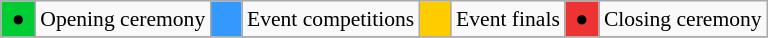<table class="wikitable" style="margin:0.5em auto;font-size:90%;">
<tr>
<td bgcolor=#00cc33> ● </td>
<td>Opening ceremony</td>
<td bgcolor=#3399ff>    </td>
<td>Event competitions</td>
<td bgcolor=#ffcc00>    </td>
<td>Event finals</td>
<td bgcolor=#ee3333> ● </td>
<td>Closing ceremony</td>
</tr>
<tr>
</tr>
</table>
